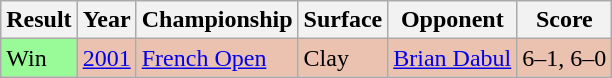<table class="sortable wikitable">
<tr>
<th>Result</th>
<th>Year</th>
<th>Championship</th>
<th>Surface</th>
<th>Opponent</th>
<th>Score</th>
</tr>
<tr style="background:#ebc2af;">
<td style="background:#98fb98;">Win</td>
<td><a href='#'>2001</a></td>
<td><a href='#'>French Open</a></td>
<td>Clay</td>
<td> <a href='#'>Brian Dabul</a></td>
<td>6–1, 6–0</td>
</tr>
</table>
